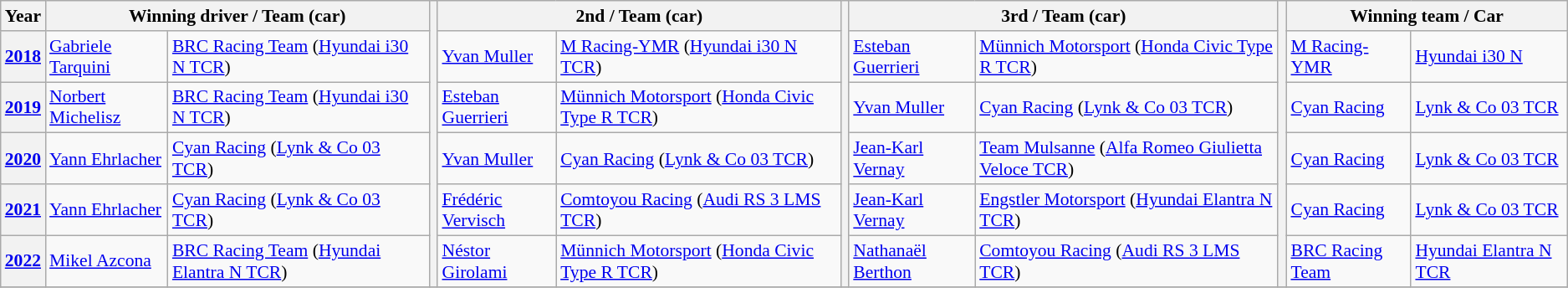<table class="wikitable" style="font-size: 90%;">
<tr>
<th>Year</th>
<th colspan="2">Winning driver / Team (car)</th>
<th rowspan="6"></th>
<th colspan="2" width="225">2nd / Team (car)</th>
<th rowspan="6"></th>
<th colspan="2" width="225">3rd / Team (car)</th>
<th rowspan="6"></th>
<th colspan="2">Winning team / Car</th>
</tr>
<tr>
<th><a href='#'>2018</a></th>
<td> <a href='#'>Gabriele Tarquini</a></td>
<td><a href='#'>BRC Racing Team</a> (<a href='#'>Hyundai i30 N TCR</a>)</td>
<td> <a href='#'>Yvan Muller</a></td>
<td><a href='#'>M Racing-YMR</a> (<a href='#'>Hyundai i30 N TCR</a>)</td>
<td> <a href='#'>Esteban Guerrieri</a></td>
<td><a href='#'>Münnich Motorsport</a> (<a href='#'>Honda Civic Type R TCR</a>)</td>
<td> <a href='#'>M Racing-YMR</a></td>
<td><a href='#'>Hyundai i30 N</a></td>
</tr>
<tr>
<th><a href='#'>2019</a></th>
<td> <a href='#'>Norbert Michelisz</a></td>
<td><a href='#'>BRC Racing Team</a> (<a href='#'>Hyundai i30 N TCR</a>)</td>
<td> <a href='#'>Esteban Guerrieri</a></td>
<td><a href='#'>Münnich Motorsport</a> (<a href='#'>Honda Civic Type R TCR</a>)</td>
<td> <a href='#'>Yvan Muller</a></td>
<td><a href='#'>Cyan Racing</a> (<a href='#'>Lynk & Co 03 TCR</a>)</td>
<td> <a href='#'>Cyan Racing</a></td>
<td><a href='#'>Lynk & Co 03 TCR</a></td>
</tr>
<tr>
<th><a href='#'>2020</a></th>
<td> <a href='#'>Yann Ehrlacher</a></td>
<td><a href='#'>Cyan Racing</a> (<a href='#'>Lynk & Co 03 TCR</a>)</td>
<td> <a href='#'>Yvan Muller</a></td>
<td><a href='#'>Cyan Racing</a> (<a href='#'>Lynk & Co 03 TCR</a>)</td>
<td> <a href='#'>Jean-Karl Vernay</a></td>
<td><a href='#'>Team Mulsanne</a> (<a href='#'>Alfa Romeo Giulietta Veloce TCR</a>)</td>
<td> <a href='#'>Cyan Racing</a></td>
<td><a href='#'>Lynk & Co 03 TCR</a></td>
</tr>
<tr>
<th><a href='#'>2021</a></th>
<td> <a href='#'>Yann Ehrlacher</a></td>
<td><a href='#'>Cyan Racing</a> (<a href='#'>Lynk & Co 03 TCR</a>)</td>
<td> <a href='#'>Frédéric Vervisch</a></td>
<td><a href='#'>Comtoyou Racing</a> (<a href='#'>Audi RS 3 LMS TCR</a>)</td>
<td> <a href='#'>Jean-Karl Vernay</a></td>
<td><a href='#'>Engstler Motorsport</a> (<a href='#'>Hyundai Elantra N TCR</a>)</td>
<td> <a href='#'>Cyan Racing</a></td>
<td><a href='#'>Lynk & Co 03 TCR</a></td>
</tr>
<tr>
<th><a href='#'>2022</a></th>
<td> <a href='#'>Mikel Azcona</a></td>
<td><a href='#'>BRC Racing Team</a> (<a href='#'>Hyundai Elantra N TCR</a>)</td>
<td> <a href='#'>Néstor Girolami</a></td>
<td><a href='#'>Münnich Motorsport</a> (<a href='#'>Honda Civic Type R TCR</a>)</td>
<td> <a href='#'>Nathanaël Berthon</a></td>
<td><a href='#'>Comtoyou Racing</a> (<a href='#'>Audi RS 3 LMS TCR</a>)</td>
<td> <a href='#'>BRC Racing Team</a></td>
<td><a href='#'>Hyundai Elantra N TCR</a></td>
</tr>
<tr>
</tr>
</table>
